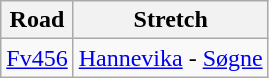<table class="wikitable">
<tr>
<th>Road</th>
<th>Stretch</th>
</tr>
<tr>
<td><a href='#'>Fv456</a></td>
<td><a href='#'>Hannevika</a> - <a href='#'>Søgne</a></td>
</tr>
</table>
